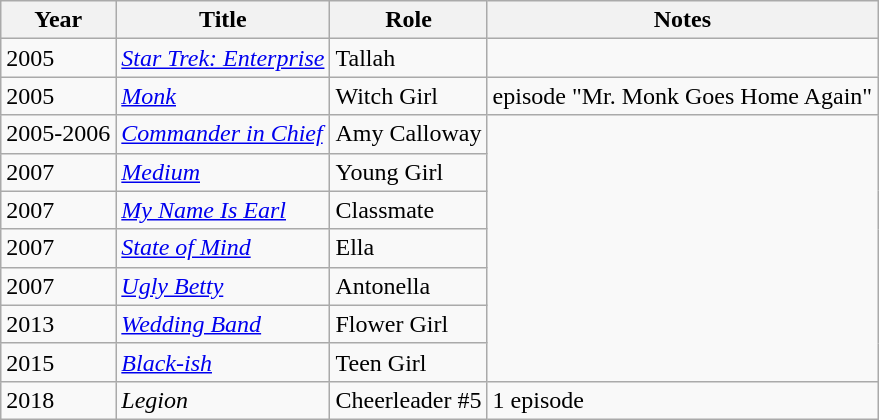<table class="wikitable sortable">
<tr>
<th>Year</th>
<th>Title</th>
<th>Role</th>
<th>Notes</th>
</tr>
<tr>
<td>2005</td>
<td><em><a href='#'>Star Trek: Enterprise</a></em></td>
<td>Tallah</td>
</tr>
<tr>
<td>2005</td>
<td><em><a href='#'>Monk</a></em></td>
<td>Witch Girl</td>
<td>episode "Mr. Monk Goes Home Again"</td>
</tr>
<tr>
<td>2005-2006</td>
<td><em><a href='#'>Commander in Chief</a></em></td>
<td>Amy Calloway</td>
</tr>
<tr>
<td>2007</td>
<td><em><a href='#'>Medium</a></em></td>
<td>Young Girl</td>
</tr>
<tr>
<td>2007</td>
<td><em><a href='#'>My Name Is Earl</a></em></td>
<td>Classmate</td>
</tr>
<tr>
<td>2007</td>
<td><em><a href='#'>State of Mind</a></em></td>
<td>Ella</td>
</tr>
<tr>
<td>2007</td>
<td><em><a href='#'>Ugly Betty</a></em></td>
<td>Antonella</td>
</tr>
<tr>
<td>2013</td>
<td><em><a href='#'>Wedding Band</a></em></td>
<td>Flower Girl</td>
</tr>
<tr>
<td>2015</td>
<td><em><a href='#'>Black-ish</a></em></td>
<td>Teen Girl</td>
</tr>
<tr>
<td>2018</td>
<td><em>Legion</em></td>
<td>Cheerleader #5</td>
<td>1 episode</td>
</tr>
</table>
